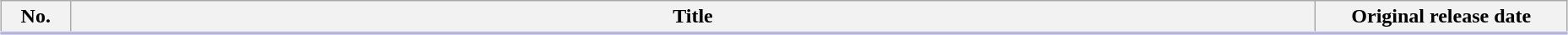<table class="wikitable" style="width:98%; margin:auto; background:#FFF">
<tr style="border-bottom: 3px solid #CCF;">
<th style="width:3em;">No.</th>
<th>Title</th>
<th style="width:12em;">Original release date</th>
</tr>
<tr>
</tr>
</table>
